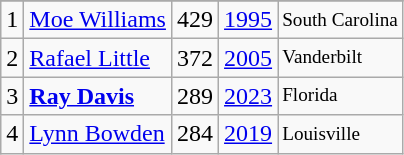<table class="wikitable">
<tr>
</tr>
<tr>
<td>1</td>
<td><a href='#'>Moe Williams</a></td>
<td>429</td>
<td><a href='#'>1995</a></td>
<td style="font-size:80%;">South Carolina</td>
</tr>
<tr>
<td>2</td>
<td><a href='#'>Rafael Little</a></td>
<td>372</td>
<td><a href='#'>2005</a></td>
<td style="font-size:80%;">Vanderbilt</td>
</tr>
<tr>
<td>3</td>
<td><strong><a href='#'>Ray Davis</a></strong></td>
<td><abbr>289</abbr></td>
<td><a href='#'>2023</a></td>
<td style="font-size:80%;">Florida</td>
</tr>
<tr>
<td>4</td>
<td><a href='#'>Lynn Bowden</a></td>
<td>284</td>
<td><a href='#'>2019</a></td>
<td style="font-size:80%;">Louisville</td>
</tr>
</table>
